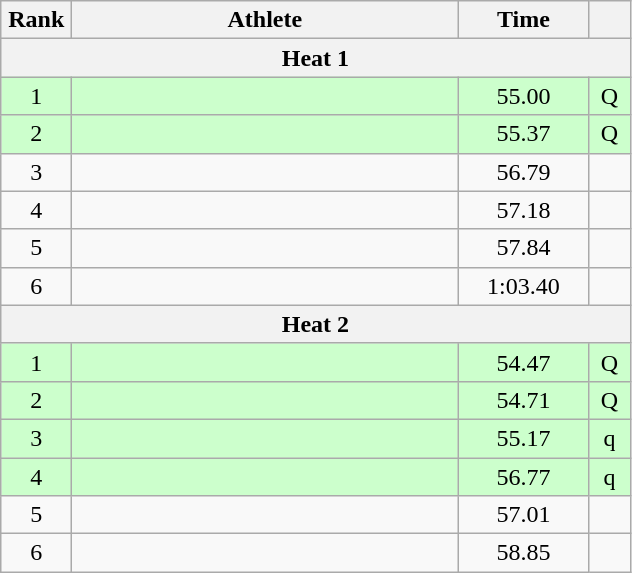<table class=wikitable style="text-align:center">
<tr>
<th width=40>Rank</th>
<th width=250>Athlete</th>
<th width=80>Time</th>
<th width=20></th>
</tr>
<tr>
<th colspan=4>Heat 1</th>
</tr>
<tr bgcolor="ccffcc">
<td>1</td>
<td align=left></td>
<td>55.00</td>
<td>Q</td>
</tr>
<tr bgcolor="ccffcc">
<td>2</td>
<td align=left></td>
<td>55.37</td>
<td>Q</td>
</tr>
<tr>
<td>3</td>
<td align=left></td>
<td>56.79</td>
<td></td>
</tr>
<tr>
<td>4</td>
<td align=left></td>
<td>57.18</td>
<td></td>
</tr>
<tr>
<td>5</td>
<td align=left></td>
<td>57.84</td>
<td></td>
</tr>
<tr>
<td>6</td>
<td align=left></td>
<td>1:03.40</td>
<td></td>
</tr>
<tr>
<th colspan=4>Heat 2</th>
</tr>
<tr bgcolor="ccffcc">
<td>1</td>
<td align=left></td>
<td>54.47</td>
<td>Q</td>
</tr>
<tr bgcolor="ccffcc">
<td>2</td>
<td align=left></td>
<td>54.71</td>
<td>Q</td>
</tr>
<tr bgcolor="ccffcc">
<td>3</td>
<td align=left></td>
<td>55.17</td>
<td>q</td>
</tr>
<tr bgcolor="ccffcc">
<td>4</td>
<td align=left></td>
<td>56.77</td>
<td>q</td>
</tr>
<tr>
<td>5</td>
<td align=left></td>
<td>57.01</td>
<td></td>
</tr>
<tr>
<td>6</td>
<td align=left></td>
<td>58.85</td>
<td></td>
</tr>
</table>
